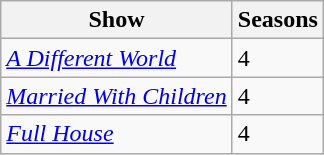<table class="wikitable">
<tr ">
<th>Show</th>
<th>Seasons</th>
</tr>
<tr>
<td><em><a href='#'>A Different World</a></em></td>
<td>4</td>
</tr>
<tr>
<td><em><a href='#'>Married With Children</a></em></td>
<td>4</td>
</tr>
<tr>
<td><em><a href='#'>Full House</a></em></td>
<td>4</td>
</tr>
</table>
